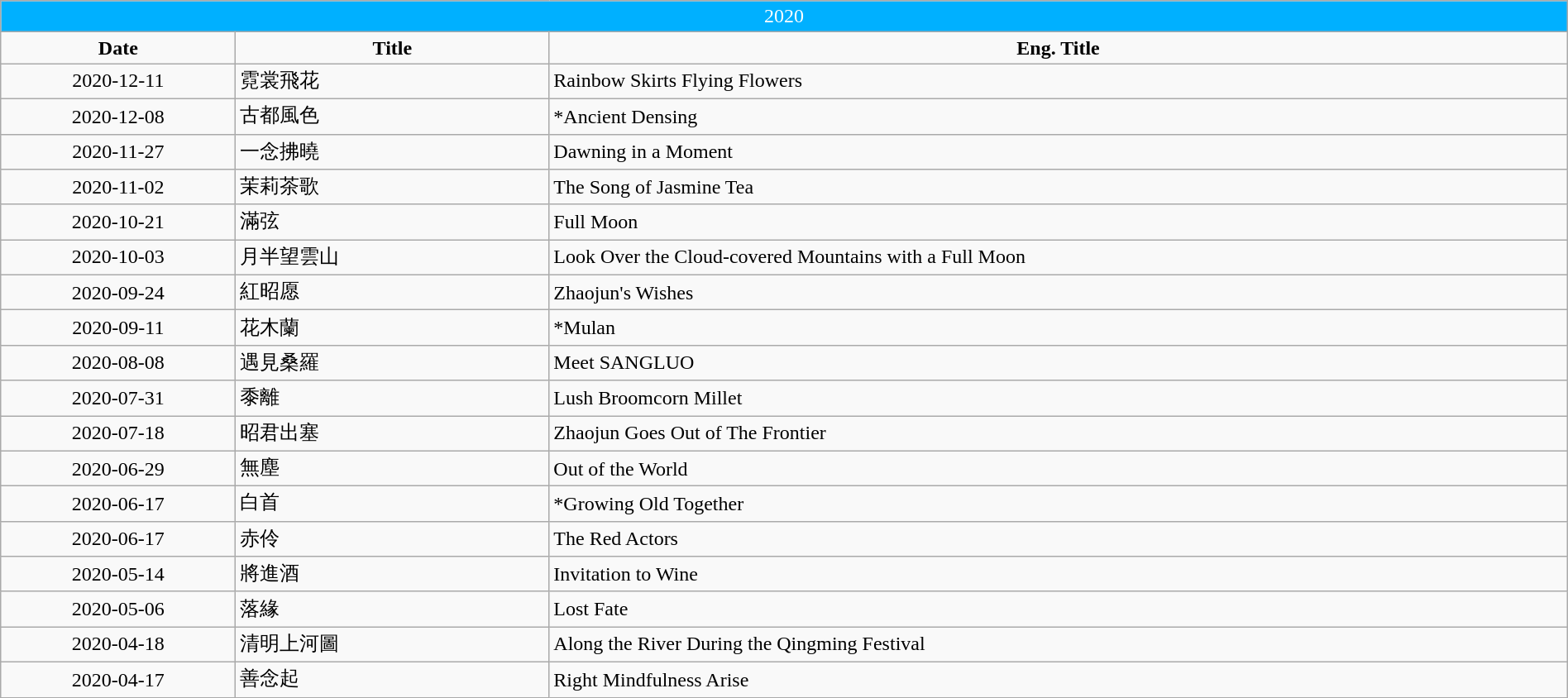<table class="wikitable mw-collapsible mw-collapsed" width="100%" style="text-align:left">
<tr style="background:#00B0FF; color:white ">
<td colspan="3" align="center">2020</td>
</tr>
<tr>
<td width="15%" align="center"><strong>Date</strong></td>
<td width="20%" align="center"><strong>Title</strong></td>
<td align="center"><strong>Eng. Title</strong></td>
</tr>
<tr>
<td align="center">2020-12-11</td>
<td>霓裳飛花</td>
<td>Rainbow Skirts Flying Flowers</td>
</tr>
<tr>
<td align="center">2020-12-08</td>
<td>古都風色</td>
<td>*Ancient Densing</td>
</tr>
<tr>
<td align="center">2020-11-27</td>
<td>一念拂曉</td>
<td>Dawning in a Moment</td>
</tr>
<tr>
<td align="center">2020-11-02</td>
<td>茉莉茶歌</td>
<td>The Song of Jasmine Tea</td>
</tr>
<tr>
<td align="center">2020-10-21</td>
<td>滿弦</td>
<td>Full Moon</td>
</tr>
<tr>
<td align="center">2020-10-03</td>
<td>月半望雲山</td>
<td>Look Over the Cloud-covered Mountains with a Full Moon</td>
</tr>
<tr>
<td align="center">2020-09-24</td>
<td>紅昭愿</td>
<td>Zhaojun's Wishes</td>
</tr>
<tr>
<td align="center">2020-09-11</td>
<td>花木蘭</td>
<td>*Mulan</td>
</tr>
<tr>
<td align="center">2020-08-08</td>
<td>遇見桑羅</td>
<td>Meet SANGLUO</td>
</tr>
<tr>
<td align="center">2020-07-31</td>
<td>黍離</td>
<td>Lush Broomcorn Millet</td>
</tr>
<tr>
<td align="center">2020-07-18</td>
<td>昭君出塞</td>
<td>Zhaojun Goes Out of The Frontier</td>
</tr>
<tr>
<td align="center">2020-06-29</td>
<td>無塵</td>
<td>Out of the World</td>
</tr>
<tr>
<td align="center">2020-06-17</td>
<td>白首</td>
<td>*Growing Old Together</td>
</tr>
<tr>
<td align="center">2020-06-17</td>
<td>赤伶</td>
<td>The Red Actors</td>
</tr>
<tr>
<td align="center">2020-05-14</td>
<td>將進酒</td>
<td>Invitation to Wine</td>
</tr>
<tr>
<td align="center">2020-05-06</td>
<td>落緣</td>
<td>Lost Fate</td>
</tr>
<tr>
<td align="center">2020-04-18</td>
<td>清明上河圖</td>
<td>Along the River During the Qingming Festival</td>
</tr>
<tr>
<td align="center">2020-04-17</td>
<td>善念起</td>
<td>Right Mindfulness Arise</td>
</tr>
</table>
